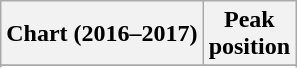<table class="wikitable sortable">
<tr>
<th>Chart (2016–2017)</th>
<th>Peak <br> position</th>
</tr>
<tr>
</tr>
<tr>
</tr>
</table>
